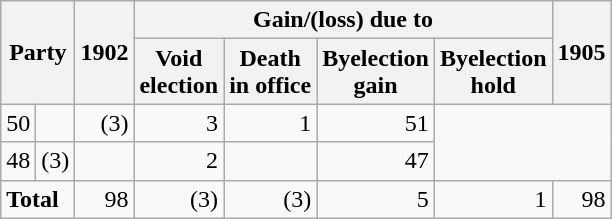<table class="wikitable" style="text-align:right">
<tr>
<th rowspan="2" colspan="2">Party</th>
<th rowspan="2">1902</th>
<th colspan="4">Gain/(loss) due to</th>
<th rowspan="2">1905</th>
</tr>
<tr>
<th>Void<br>election</th>
<th>Death<br>in office</th>
<th>Byelection<br>gain</th>
<th>Byelection<br>hold</th>
</tr>
<tr>
<td>50</td>
<td></td>
<td>(3)</td>
<td>3</td>
<td>1</td>
<td>51</td>
</tr>
<tr>
<td>48</td>
<td>(3)</td>
<td></td>
<td>2</td>
<td></td>
<td>47</td>
</tr>
<tr>
<td colspan="2" style="text-align:left;"><strong>Total</strong></td>
<td>98</td>
<td>(3)</td>
<td>(3)</td>
<td>5</td>
<td>1</td>
<td>98</td>
</tr>
</table>
